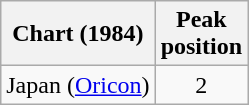<table class="wikitable sortable plainrowheaders">
<tr>
<th scope="col">Chart (1984)</th>
<th scope="col">Peak<br>position</th>
</tr>
<tr>
<td>Japan (<a href='#'>Oricon</a>)</td>
<td style="text-align:center;">2</td>
</tr>
</table>
